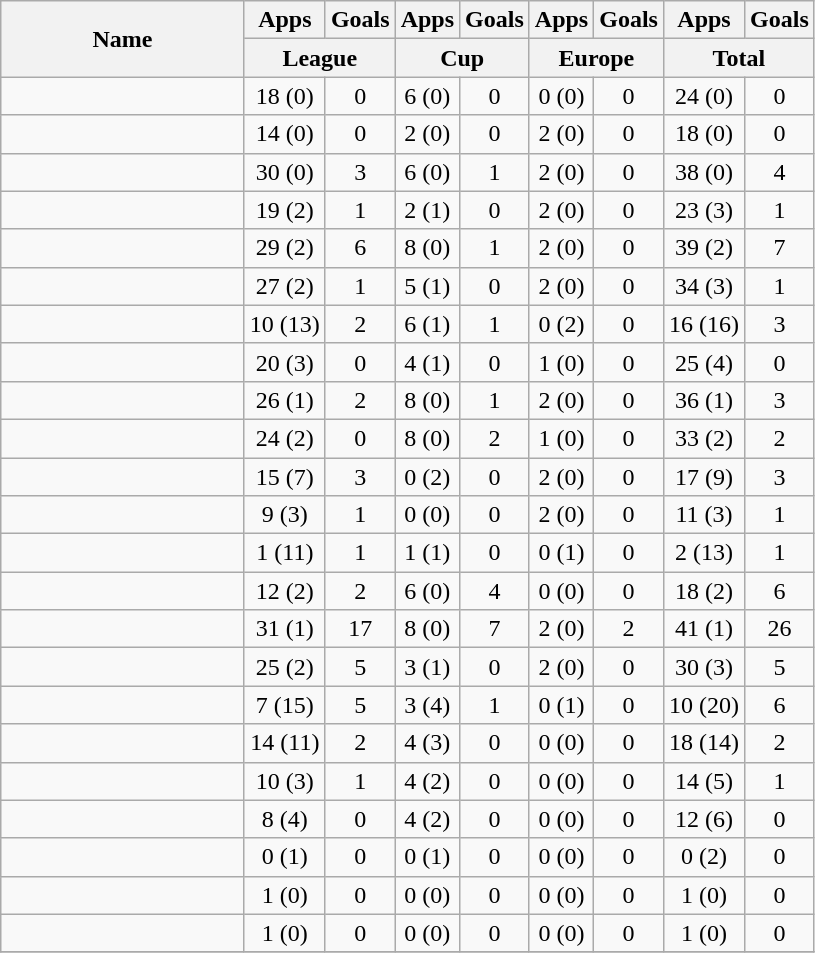<table class="wikitable sortable" style="text-align:center">
<tr>
<th rowspan="2" width="155">Name</th>
<th>Apps</th>
<th>Goals</th>
<th>Apps</th>
<th>Goals</th>
<th>Apps</th>
<th>Goals</th>
<th>Apps</th>
<th>Goals</th>
</tr>
<tr class="unsortable">
<th colspan="2" width="55">League</th>
<th colspan="2" width="55">Cup</th>
<th colspan="2" width="55">Europe</th>
<th colspan="2" width="55">Total</th>
</tr>
<tr>
<td align="left"> </td>
<td>18 (0)</td>
<td>0</td>
<td>6 (0)</td>
<td>0</td>
<td>0 (0)</td>
<td>0</td>
<td>24 (0)</td>
<td>0</td>
</tr>
<tr>
<td align="left"> </td>
<td>14 (0)</td>
<td>0</td>
<td>2 (0)</td>
<td>0</td>
<td>2 (0)</td>
<td>0</td>
<td>18 (0)</td>
<td>0</td>
</tr>
<tr>
<td align="left"> </td>
<td>30 (0)</td>
<td>3</td>
<td>6 (0)</td>
<td>1</td>
<td>2 (0)</td>
<td>0</td>
<td>38 (0)</td>
<td>4</td>
</tr>
<tr>
<td align="left"> </td>
<td>19 (2)</td>
<td>1</td>
<td>2 (1)</td>
<td>0</td>
<td>2 (0)</td>
<td>0</td>
<td>23 (3)</td>
<td>1</td>
</tr>
<tr>
<td align="left"> </td>
<td>29 (2)</td>
<td>6</td>
<td>8 (0)</td>
<td>1</td>
<td>2 (0)</td>
<td>0</td>
<td>39 (2)</td>
<td>7</td>
</tr>
<tr>
<td align="left"> </td>
<td>27 (2)</td>
<td>1</td>
<td>5 (1)</td>
<td>0</td>
<td>2 (0)</td>
<td>0</td>
<td>34 (3)</td>
<td>1</td>
</tr>
<tr>
<td align="left"> </td>
<td>10 (13)</td>
<td>2</td>
<td>6 (1)</td>
<td>1</td>
<td>0 (2)</td>
<td>0</td>
<td>16 (16)</td>
<td>3</td>
</tr>
<tr>
<td align="left"> </td>
<td>20 (3)</td>
<td>0</td>
<td>4 (1)</td>
<td>0</td>
<td>1 (0)</td>
<td>0</td>
<td>25 (4)</td>
<td>0</td>
</tr>
<tr>
<td align="left"> </td>
<td>26 (1)</td>
<td>2</td>
<td>8 (0)</td>
<td>1</td>
<td>2 (0)</td>
<td>0</td>
<td>36 (1)</td>
<td>3</td>
</tr>
<tr>
<td align="left"> </td>
<td>24 (2)</td>
<td>0</td>
<td>8 (0)</td>
<td>2</td>
<td>1 (0)</td>
<td>0</td>
<td>33 (2)</td>
<td>2</td>
</tr>
<tr>
<td align="left"> </td>
<td>15 (7)</td>
<td>3</td>
<td>0 (2)</td>
<td>0</td>
<td>2 (0)</td>
<td>0</td>
<td>17 (9)</td>
<td>3</td>
</tr>
<tr>
<td align="left"> </td>
<td>9 (3)</td>
<td>1</td>
<td>0 (0)</td>
<td>0</td>
<td>2 (0)</td>
<td>0</td>
<td>11 (3)</td>
<td>1</td>
</tr>
<tr>
<td align="left"> </td>
<td>1 (11)</td>
<td>1</td>
<td>1 (1)</td>
<td>0</td>
<td>0 (1)</td>
<td>0</td>
<td>2 (13)</td>
<td>1</td>
</tr>
<tr>
<td align="left"> </td>
<td>12 (2)</td>
<td>2</td>
<td>6 (0)</td>
<td>4</td>
<td>0 (0)</td>
<td>0</td>
<td>18 (2)</td>
<td>6</td>
</tr>
<tr>
<td align="left"> </td>
<td>31 (1)</td>
<td>17</td>
<td>8 (0)</td>
<td>7</td>
<td>2 (0)</td>
<td>2</td>
<td>41 (1)</td>
<td>26</td>
</tr>
<tr>
<td align="left"> </td>
<td>25 (2)</td>
<td>5</td>
<td>3 (1)</td>
<td>0</td>
<td>2 (0)</td>
<td>0</td>
<td>30 (3)</td>
<td>5</td>
</tr>
<tr>
<td align="left"> </td>
<td>7 (15)</td>
<td>5</td>
<td>3 (4)</td>
<td>1</td>
<td>0 (1)</td>
<td>0</td>
<td>10 (20)</td>
<td>6</td>
</tr>
<tr>
<td align="left"> </td>
<td>14 (11)</td>
<td>2</td>
<td>4 (3)</td>
<td>0</td>
<td>0 (0)</td>
<td>0</td>
<td>18 (14)</td>
<td>2</td>
</tr>
<tr>
<td align="left"> </td>
<td>10 (3)</td>
<td>1</td>
<td>4 (2)</td>
<td>0</td>
<td>0 (0)</td>
<td>0</td>
<td>14 (5)</td>
<td>1</td>
</tr>
<tr>
<td align="left"> </td>
<td>8 (4)</td>
<td>0</td>
<td>4 (2)</td>
<td>0</td>
<td>0 (0)</td>
<td>0</td>
<td>12 (6)</td>
<td>0</td>
</tr>
<tr>
<td align="left"> </td>
<td>0 (1)</td>
<td>0</td>
<td>0 (1)</td>
<td>0</td>
<td>0 (0)</td>
<td>0</td>
<td>0 (2)</td>
<td>0</td>
</tr>
<tr>
<td align="left"> </td>
<td>1 (0)</td>
<td>0</td>
<td>0 (0)</td>
<td>0</td>
<td>0 (0)</td>
<td>0</td>
<td>1 (0)</td>
<td>0</td>
</tr>
<tr>
<td align="left"> </td>
<td>1 (0)</td>
<td>0</td>
<td>0 (0)</td>
<td>0</td>
<td>0 (0)</td>
<td>0</td>
<td>1 (0)</td>
<td>0</td>
</tr>
<tr>
</tr>
</table>
